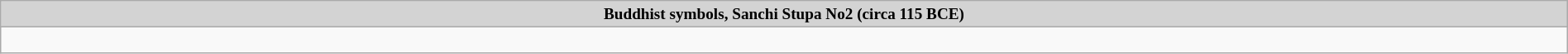<table align="center" class="wikitable" style="font-size: 80%; width: 100%; margin-bottom: 10px;">
<tr>
<td align="center" colspan="2" style="background:#D3D3D3; font-size: 100%;"><strong>Buddhist symbols, Sanchi Stupa No2 (circa 115 BCE)</strong></td>
</tr>
<tr>
<td align="center" colspan="2"><br></td>
</tr>
</table>
